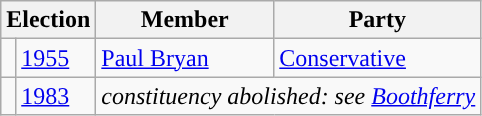<table class="wikitable">
<tr>
<th colspan="2">Election</th>
<th>Member</th>
<th>Party</th>
</tr>
<tr>
<td style="color:inherit;background-color:"></td>
<td><a href='#'>1955</a></td>
<td><a href='#'>Paul Bryan</a></td>
<td><a href='#'>Conservative</a></td>
</tr>
<tr>
<td></td>
<td><a href='#'>1983</a></td>
<td colspan="2"><em>constituency abolished: see <a href='#'>Boothferry</a></em></td>
</tr>
</table>
